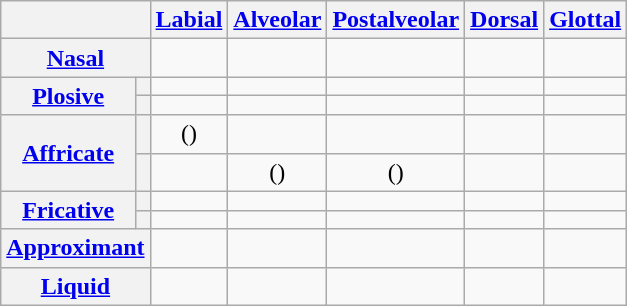<table class="wikitable" style="text-align: center;">
<tr>
<th colspan="2"></th>
<th><a href='#'>Labial</a></th>
<th><a href='#'>Alveolar</a></th>
<th><a href='#'>Postalveolar</a></th>
<th><a href='#'>Dorsal</a></th>
<th><a href='#'>Glottal</a></th>
</tr>
<tr>
<th colspan="2"><a href='#'>Nasal</a></th>
<td></td>
<td></td>
<td></td>
<td></td>
<td></td>
</tr>
<tr>
<th rowspan="2"><a href='#'>Plosive</a></th>
<th></th>
<td></td>
<td></td>
<td></td>
<td></td>
<td></td>
</tr>
<tr>
<th></th>
<td></td>
<td></td>
<td></td>
<td></td>
<td></td>
</tr>
<tr>
<th rowspan="2"><a href='#'>Affricate</a></th>
<th></th>
<td>()</td>
<td></td>
<td></td>
<td></td>
<td></td>
</tr>
<tr>
<th></th>
<td></td>
<td>()</td>
<td>()</td>
<td></td>
<td></td>
</tr>
<tr>
<th rowspan="2"><a href='#'>Fricative</a></th>
<th></th>
<td></td>
<td></td>
<td></td>
<td></td>
<td></td>
</tr>
<tr>
<th></th>
<td></td>
<td></td>
<td></td>
<td></td>
<td></td>
</tr>
<tr>
<th colspan="2"><a href='#'>Approximant</a></th>
<td></td>
<td></td>
<td></td>
<td></td>
<td></td>
</tr>
<tr>
<th colspan="2"><a href='#'>Liquid</a></th>
<td></td>
<td></td>
<td></td>
<td></td>
<td></td>
</tr>
</table>
